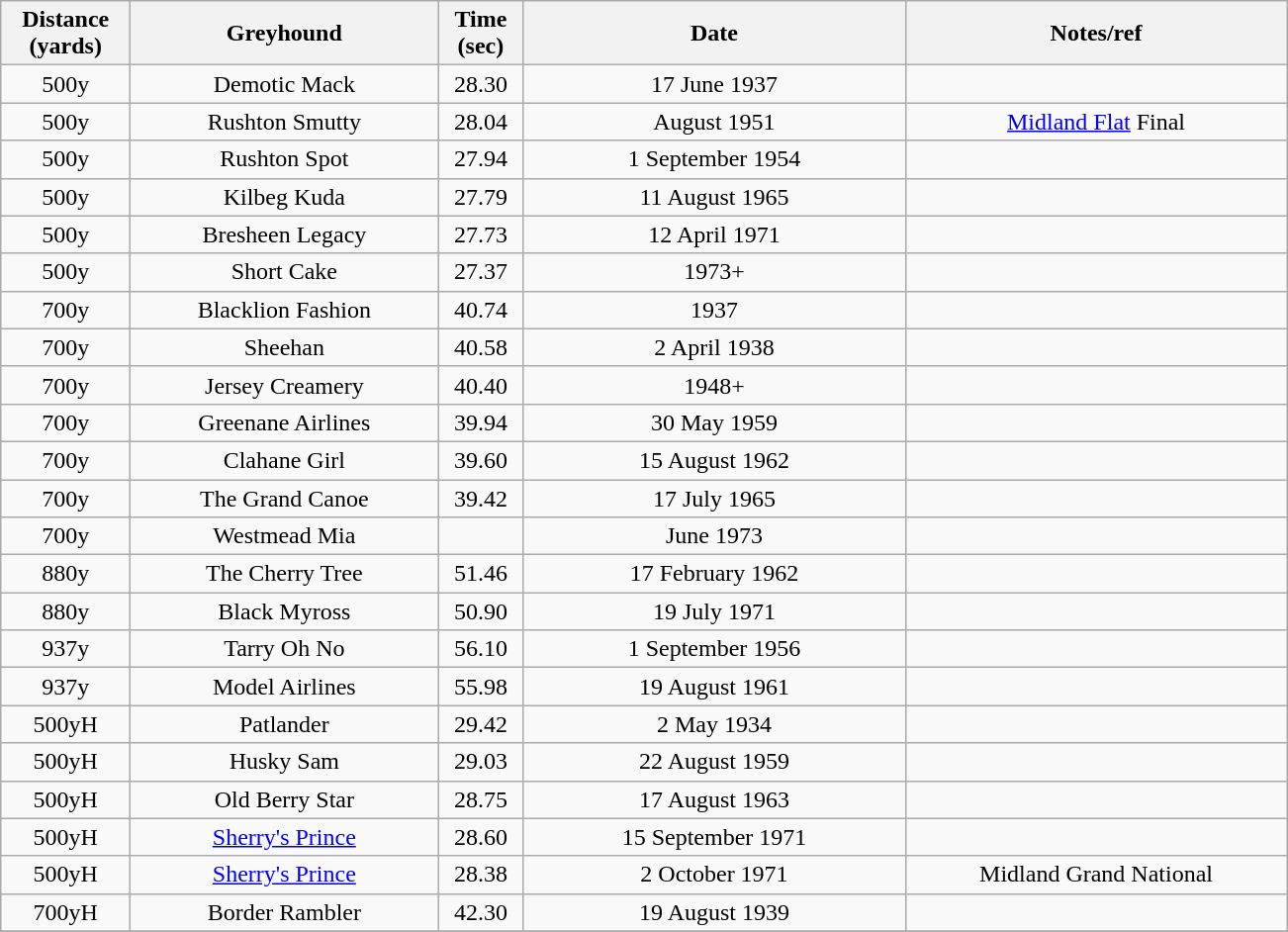<table class="wikitable" style="font-size: 100%">
<tr>
<th width=80>Distance (yards)</th>
<th width=200>Greyhound</th>
<th width=50>Time (sec)</th>
<th width=250>Date</th>
<th width=250>Notes/ref</th>
</tr>
<tr align=center>
<td>500y</td>
<td>Demotic Mack</td>
<td>28.30</td>
<td>17 June 1937</td>
<td></td>
</tr>
<tr align=center>
<td>500y</td>
<td>Rushton Smutty</td>
<td>28.04</td>
<td>August 1951</td>
<td><a href='#'>Midland Flat</a> Final</td>
</tr>
<tr align=center>
<td>500y</td>
<td>Rushton Spot</td>
<td>27.94</td>
<td>1 September 1954</td>
<td></td>
</tr>
<tr align=center>
<td>500y</td>
<td>Kilbeg Kuda</td>
<td>27.79</td>
<td>11 August 1965</td>
<td></td>
</tr>
<tr align=center>
<td>500y</td>
<td>Bresheen Legacy</td>
<td>27.73</td>
<td>12 April 1971</td>
<td></td>
</tr>
<tr align=center>
<td>500y</td>
<td>Short Cake</td>
<td>27.37</td>
<td>1973+</td>
<td></td>
</tr>
<tr align=center>
<td>700y</td>
<td>Blacklion Fashion</td>
<td>40.74</td>
<td>1937</td>
<td></td>
</tr>
<tr align=center>
<td>700y</td>
<td>Sheehan</td>
<td>40.58</td>
<td>2 April 1938</td>
<td></td>
</tr>
<tr align=center>
<td>700y</td>
<td>Jersey Creamery</td>
<td>40.40</td>
<td>1948+</td>
<td></td>
</tr>
<tr align=center>
<td>700y</td>
<td>Greenane Airlines</td>
<td>39.94</td>
<td>30 May 1959</td>
<td></td>
</tr>
<tr align=center>
<td>700y</td>
<td>Clahane Girl</td>
<td>39.60</td>
<td>15 August 1962</td>
<td></td>
</tr>
<tr align=center>
<td>700y</td>
<td>The Grand Canoe</td>
<td>39.42</td>
<td>17 July 1965</td>
<td></td>
</tr>
<tr align=center>
<td>700y</td>
<td>Westmead Mia</td>
<td></td>
<td>June 1973</td>
<td></td>
</tr>
<tr align=center>
<td>880y</td>
<td>The Cherry Tree</td>
<td>51.46</td>
<td>17 February 1962</td>
<td></td>
</tr>
<tr align=center>
<td>880y</td>
<td>Black Myross</td>
<td>50.90</td>
<td>19 July 1971</td>
<td></td>
</tr>
<tr align=center>
<td>937y</td>
<td>Tarry Oh No</td>
<td>56.10</td>
<td>1 September 1956</td>
<td></td>
</tr>
<tr align=center>
<td>937y</td>
<td>Model Airlines</td>
<td>55.98</td>
<td>19 August 1961</td>
<td></td>
</tr>
<tr align=center>
<td>500yH</td>
<td>Patlander</td>
<td>29.42</td>
<td>2 May 1934</td>
<td></td>
</tr>
<tr align=center>
<td>500yH</td>
<td>Husky Sam</td>
<td>29.03</td>
<td>22 August 1959</td>
<td></td>
</tr>
<tr align=center>
<td>500yH</td>
<td>Old Berry Star</td>
<td>28.75</td>
<td>17 August 1963</td>
<td></td>
</tr>
<tr align=center>
<td>500yH</td>
<td><a href='#'>Sherry's Prince</a></td>
<td>28.60</td>
<td>15 September 1971</td>
<td></td>
</tr>
<tr align=center>
<td>500yH</td>
<td><a href='#'>Sherry's Prince</a></td>
<td>28.38</td>
<td>2 October 1971</td>
<td>Midland Grand National</td>
</tr>
<tr align=center>
<td>700yH</td>
<td>Border Rambler</td>
<td>42.30</td>
<td>19 August 1939</td>
<td></td>
</tr>
<tr>
</tr>
</table>
